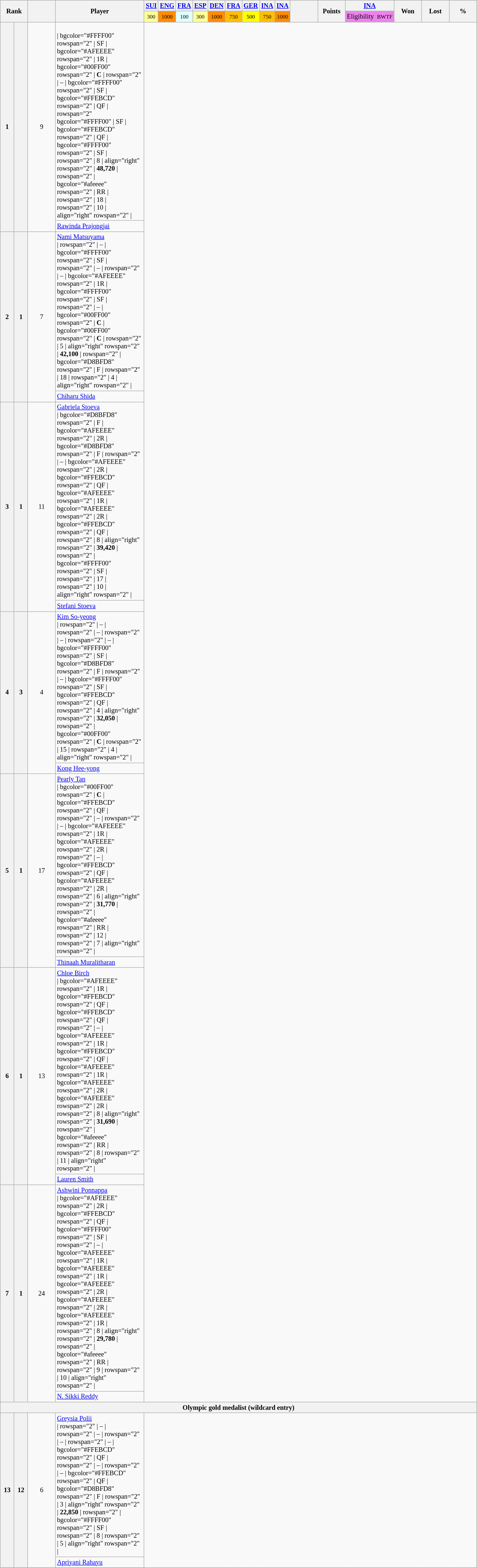<table class="wikitable" style="font-size:85%; text-align:center">
<tr>
<th colspan="2" rowspan="2" width="50">Rank</th>
<th rowspan="2" width="50"></th>
<th rowspan="2" width="175">Player</th>
<th><a href='#'>SUI</a></th>
<th><a href='#'>ENG</a></th>
<th><a href='#'>FRA</a></th>
<th><a href='#'>ESP</a></th>
<th><a href='#'>DEN</a></th>
<th><a href='#'>FRA</a></th>
<th><a href='#'>GER</a></th>
<th><a href='#'>INA</a></th>
<th><a href='#'>INA</a></th>
<th rowspan="2" width="50"></th>
<th rowspan="2" width="50">Points</th>
<th colspan="2"><a href='#'>INA</a></th>
<th rowspan="2" width="50">Won</th>
<th rowspan="2" width="50">Lost</th>
<th rowspan="2" width="50">%</th>
</tr>
<tr>
<td bgcolor="#FFFF99"><small>300</small></td>
<td bgcolor="#FF8C00"><small>1000</small></td>
<td bgcolor="#E0FFFF"><small>100</small></td>
<td bgcolor="#FFFF99"><small>300</small></td>
<td bgcolor="#FF8C00"><small>1000</small></td>
<td bgcolor="#FFBF00"><small>750</small></td>
<td bgcolor="#FFFF00"><small>500</small></td>
<td bgcolor="#FFBF00"><small>750</small></td>
<td bgcolor="#FF8C00"><small>1000</small></td>
<td bgcolor="#EE82EE">Eligibility</td>
<td bgcolor="#EE82EE"><small>BWTF</small></td>
</tr>
<tr>
<th rowspan="2">1</th>
<th rowspan="2" nowrap></th>
<td rowspan="2">9</td>
<td align="left"><br>| bgcolor="#FFFF00" rowspan="2" | SF
| bgcolor="#AFEEEE" rowspan="2" | 1R
| bgcolor="#00FF00" rowspan="2" | <strong>C</strong>
| rowspan="2" | –
| bgcolor="#FFFF00" rowspan="2" | SF
| bgcolor="#FFEBCD" rowspan="2" | QF
| rowspan="2" bgcolor="#FFFF00" | SF
| bgcolor="#FFEBCD" rowspan="2" | QF
| bgcolor="#FFFF00" rowspan="2" | SF
| rowspan="2" | 8
| align="right" rowspan="2" | <strong>48,720</strong>
| rowspan="2"  
| bgcolor="#afeeee" rowspan="2" | RR
| rowspan="2" | 18
| rowspan="2" | 10
| align="right" rowspan="2" | </td>
</tr>
<tr>
<td align="left"> <a href='#'>Rawinda Prajongjai</a></td>
</tr>
<tr>
<th rowspan="2">2</th>
<th rowspan="2"> 1</th>
<td rowspan="2">7</td>
<td align="left"> <a href='#'>Nami Matsuyama</a><br>| rowspan="2" | –
| bgcolor="#FFFF00" rowspan="2" | SF
| rowspan="2" | –
| rowspan="2" | –
| bgcolor="#AFEEEE" rowspan="2" | 1R
| bgcolor="#FFFF00" rowspan="2" | SF
| rowspan="2" | –
| bgcolor="#00FF00" rowspan="2" | <strong>C</strong>
| bgcolor="#00FF00" rowspan="2" | <strong>C</strong> 
| rowspan="2" | 5
| align="right" rowspan="2" | <strong>42,100</strong>
| rowspan="2"  
| bgcolor="#D8BFD8" rowspan="2" | F
| rowspan="2" | 18
| rowspan="2" | 4
| align="right" rowspan="2" | </td>
</tr>
<tr>
<td align="left"> <a href='#'>Chiharu Shida</a></td>
</tr>
<tr>
<th rowspan="2">3</th>
<th rowspan="2"> 1</th>
<td rowspan="2">11</td>
<td align="left"> <a href='#'>Gabriela Stoeva</a><br>| bgcolor="#D8BFD8" rowspan="2" | F
| bgcolor="#AFEEEE" rowspan="2" | 2R
| bgcolor="#D8BFD8" rowspan="2" | F
| rowspan="2" | –
| bgcolor="#AFEEEE" rowspan="2" | 2R
| bgcolor="#FFEBCD" rowspan="2" | QF
| bgcolor="#AFEEEE" rowspan="2" | 1R
| bgcolor="#AFEEEE" rowspan="2" | 2R
| bgcolor="#FFEBCD" rowspan="2" | QF
| rowspan="2" | 8
| align="right" rowspan="2" | <strong>39,420</strong>
| rowspan="2"  
| bgcolor="#FFFF00" rowspan="2" | SF
| rowspan="2" | 17
| rowspan="2" | 10
| align="right" rowspan="2" | </td>
</tr>
<tr>
<td align="left"> <a href='#'>Stefani Stoeva</a></td>
</tr>
<tr>
<th rowspan="2">4</th>
<th rowspan="2"> 3</th>
<td rowspan="2">4</td>
<td align="left"> <a href='#'>Kim So-yeong</a><br>| rowspan="2" | –
| rowspan="2" | –
| rowspan="2" | –
| rowspan="2" | –
| bgcolor="#FFFF00" rowspan="2" | SF
| bgcolor="#D8BFD8" rowspan="2" | F
| rowspan="2" | –
| bgcolor="#FFFF00" rowspan="2" | SF
| bgcolor="#FFEBCD" rowspan="2" | QF
| rowspan="2" | 4
| align="right" rowspan="2" | <strong>32,050</strong>
| rowspan="2"  
| bgcolor="#00FF00" rowspan="2" | <strong>C</strong> 
| rowspan="2" | 15
| rowspan="2" | 4
| align="right" rowspan="2" | </td>
</tr>
<tr>
<td align="left"> <a href='#'>Kong Hee-yong</a></td>
</tr>
<tr>
<th rowspan="2">5</th>
<th rowspan="2"> 1</th>
<td rowspan="2">17</td>
<td align="left"> <a href='#'>Pearly Tan</a><br>| bgcolor="#00FF00" rowspan="2" | <strong>C</strong>
| bgcolor="#FFEBCD" rowspan="2" | QF
| rowspan="2" | –
| rowspan="2" | –
| bgcolor="#AFEEEE" rowspan="2" | 1R
| bgcolor="#AFEEEE" rowspan="2" | 2R
| rowspan="2" | –
| bgcolor="#FFEBCD" rowspan="2" | QF
| bgcolor="#AFEEEE" rowspan="2" | 2R
| rowspan="2" | 6
| align="right" rowspan="2" | <strong>31,770</strong>
| rowspan="2"  
| bgcolor="#afeeee" rowspan="2" | RR
| rowspan="2" | 12
| rowspan="2" | 7
| align="right" rowspan="2" | </td>
</tr>
<tr>
<td align="left"> <a href='#'>Thinaah Muralitharan</a></td>
</tr>
<tr>
<th rowspan="2">6</th>
<th rowspan="2"> 1</th>
<td rowspan="2">13</td>
<td align="left"> <a href='#'>Chloe Birch</a><br>| bgcolor="#AFEEEE" rowspan="2" | 1R
| bgcolor="#FFEBCD" rowspan="2" | QF
| bgcolor="#FFEBCD" rowspan="2" | QF
| rowspan="2" | –
| bgcolor="#AFEEEE" rowspan="2" | 1R
| bgcolor="#FFEBCD" rowspan="2" | QF
| bgcolor="#AFEEEE" rowspan="2" | 1R
| bgcolor="#AFEEEE" rowspan="2" | 2R
| bgcolor="#AFEEEE" rowspan="2" | 2R
| rowspan="2" | 8
| align="right" rowspan="2" | <strong>31,690</strong>
| rowspan="2"  
| bgcolor="#afeeee" rowspan="2" | RR
| rowspan="2" | 8
| rowspan="2" | 11
| align="right" rowspan="2" | </td>
</tr>
<tr>
<td align="left"> <a href='#'>Lauren Smith</a></td>
</tr>
<tr>
<th rowspan="2">7</th>
<th rowspan="2"> 1</th>
<td rowspan="2">24</td>
<td align="left"> <a href='#'>Ashwini Ponnappa</a><br>| bgcolor="#AFEEEE" rowspan="2" | 2R
| bgcolor="#FFEBCD" rowspan="2" | QF
| bgcolor="#FFFF00" rowspan="2" | SF
| rowspan="2" | –
| bgcolor="#AFEEEE" rowspan="2" | 1R
| bgcolor="#AFEEEE" rowspan="2" | 1R
| bgcolor="#AFEEEE" rowspan="2" | 2R
| bgcolor="#AFEEEE" rowspan="2" | 2R
| bgcolor="#AFEEEE" rowspan="2" | 1R
| rowspan="2" | 8
| align="right" rowspan="2" | <strong>29,780</strong>
| rowspan="2"  
| bgcolor="#afeeee" rowspan="2" | RR
| rowspan="2" | 9
| rowspan="2" | 10
| align="right" rowspan="2" | </td>
</tr>
<tr>
<td align="left"> <a href='#'>N. Sikki Reddy</a></td>
</tr>
<tr>
<th colspan="43">Olympic gold medalist (wildcard entry)</th>
</tr>
<tr>
<th rowspan="2">13</th>
<th rowspan="2" nowrap> 12</th>
<td rowspan="2">6</td>
<td align="left"> <a href='#'>Greysia Polii</a><br>| rowspan="2" | –
| rowspan="2" | –
| rowspan="2" | –
| rowspan="2" | –
| bgcolor="#FFEBCD" rowspan="2" | QF
| rowspan="2" | –
| rowspan="2" | –
| bgcolor="#FFEBCD" rowspan="2" | QF
| bgcolor="#D8BFD8"  rowspan="2" | F
| rowspan="2" | 3
| align="right" rowspan="2" | <strong>22,850</strong>
| rowspan="2" 
| bgcolor="#FFFF00" rowspan="2" | SF
| rowspan="2" | 8
| rowspan="2" | 5
| align="right" rowspan="2" | </td>
</tr>
<tr>
<td align="left"> <a href='#'>Apriyani Rahayu</a></td>
</tr>
<tr>
</tr>
</table>
